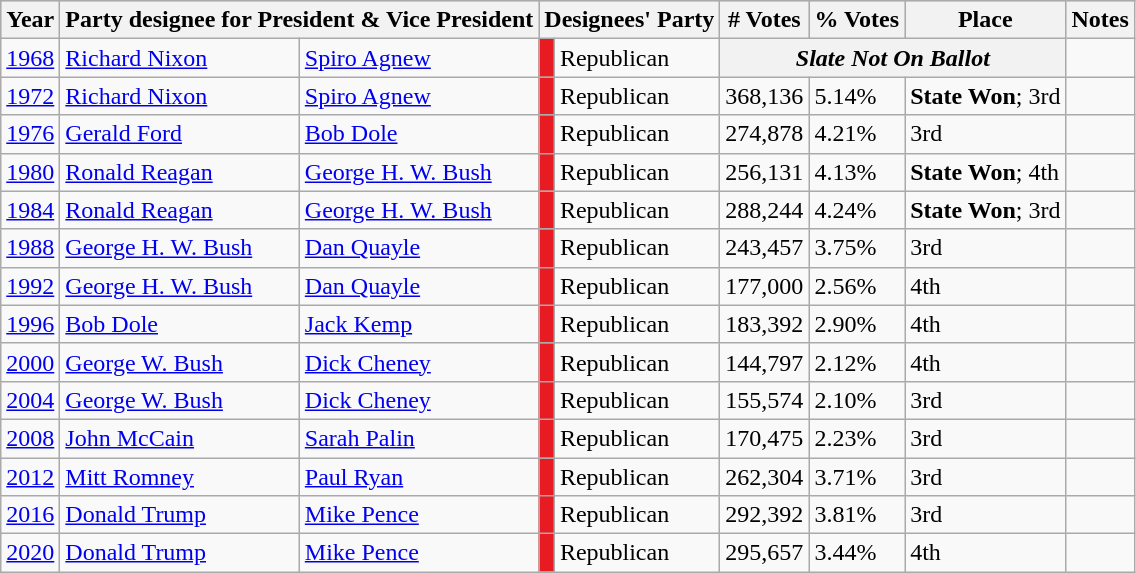<table class=wikitable>
<tr style="background:lightgrey;">
<th>Year</th>
<th colspan=2>Party designee for President & Vice President</th>
<th colspan=2>Designees' Party</th>
<th># Votes</th>
<th>% Votes</th>
<th>Place</th>
<th>Notes</th>
</tr>
<tr>
<td><a href='#'>1968</a></td>
<td><a href='#'>Richard Nixon</a></td>
<td><a href='#'>Spiro Agnew</a></td>
<th style="background:#e81b23; width:3px;"></th>
<td>Republican</td>
<th colspan=3><em>Slate Not On Ballot</em></th>
<td></td>
</tr>
<tr>
<td><a href='#'>1972</a></td>
<td><a href='#'>Richard Nixon</a></td>
<td><a href='#'>Spiro Agnew</a></td>
<th style="background:#e81b23; width:3px;"></th>
<td>Republican</td>
<td>368,136</td>
<td>5.14%</td>
<td><strong>State Won</strong>; 3rd</td>
<td></td>
</tr>
<tr>
<td><a href='#'>1976</a></td>
<td><a href='#'>Gerald Ford</a></td>
<td><a href='#'>Bob Dole</a></td>
<th style="background:#e81b23; width:3px;"></th>
<td>Republican</td>
<td>274,878</td>
<td>4.21%</td>
<td>3rd</td>
<td></td>
</tr>
<tr>
<td><a href='#'>1980</a></td>
<td><a href='#'>Ronald Reagan</a></td>
<td><a href='#'>George H. W. Bush</a></td>
<th style="background:#e81b23; width:3px;"></th>
<td>Republican</td>
<td>256,131</td>
<td>4.13%</td>
<td><strong>State Won</strong>; 4th</td>
<td></td>
</tr>
<tr>
<td><a href='#'>1984</a></td>
<td><a href='#'>Ronald Reagan</a></td>
<td><a href='#'>George H. W. Bush</a></td>
<th style="background:#e81b23; width:3px;"></th>
<td>Republican</td>
<td>288,244</td>
<td>4.24%</td>
<td><strong>State Won</strong>; 3rd</td>
<td></td>
</tr>
<tr>
<td><a href='#'>1988</a></td>
<td><a href='#'>George H. W. Bush</a></td>
<td><a href='#'>Dan Quayle</a></td>
<th style="background:#e81b23; width:3px;"></th>
<td>Republican</td>
<td>243,457</td>
<td>3.75%</td>
<td>3rd</td>
<td></td>
</tr>
<tr>
<td><a href='#'>1992</a></td>
<td><a href='#'>George H. W. Bush</a></td>
<td><a href='#'>Dan Quayle</a></td>
<th style="background:#e81b23; width:3px;"></th>
<td>Republican</td>
<td>177,000</td>
<td>2.56%</td>
<td>4th</td>
<td></td>
</tr>
<tr>
<td><a href='#'>1996</a></td>
<td><a href='#'>Bob Dole</a></td>
<td><a href='#'>Jack Kemp</a></td>
<th style="background:#e81b23; width:3px;"></th>
<td>Republican</td>
<td>183,392</td>
<td>2.90%</td>
<td>4th</td>
<td></td>
</tr>
<tr>
<td><a href='#'>2000</a></td>
<td><a href='#'>George W. Bush</a></td>
<td><a href='#'>Dick Cheney</a></td>
<th style="background:#e81b23; width:3px;"></th>
<td>Republican</td>
<td>144,797</td>
<td>2.12%</td>
<td>4th</td>
<td></td>
</tr>
<tr>
<td><a href='#'>2004</a></td>
<td><a href='#'>George W. Bush</a></td>
<td><a href='#'>Dick Cheney</a></td>
<th style="background:#e81b23; width:3px;"></th>
<td>Republican</td>
<td>155,574</td>
<td>2.10%</td>
<td>3rd</td>
<td></td>
</tr>
<tr>
<td><a href='#'>2008</a></td>
<td><a href='#'>John McCain</a></td>
<td><a href='#'>Sarah Palin</a></td>
<th style="background:#e81b23; width:3px;"></th>
<td>Republican</td>
<td>170,475</td>
<td>2.23%</td>
<td>3rd</td>
<td></td>
</tr>
<tr>
<td><a href='#'>2012</a></td>
<td><a href='#'>Mitt Romney</a></td>
<td><a href='#'>Paul Ryan</a></td>
<th style="background:#e81b23; width:3px;"></th>
<td>Republican</td>
<td>262,304</td>
<td>3.71%</td>
<td>3rd</td>
<td></td>
</tr>
<tr>
<td><a href='#'>2016</a></td>
<td><a href='#'>Donald Trump</a></td>
<td><a href='#'>Mike Pence</a></td>
<th style="background:#e81b23; width:3px;"></th>
<td>Republican</td>
<td>292,392</td>
<td>3.81%</td>
<td>3rd</td>
<td></td>
</tr>
<tr>
<td><a href='#'>2020</a></td>
<td><a href='#'>Donald Trump</a></td>
<td><a href='#'>Mike Pence</a></td>
<th style="background:#e81b23; width:3px;"></th>
<td>Republican</td>
<td>295,657</td>
<td>3.44%</td>
<td>4th</td>
<td></td>
</tr>
</table>
